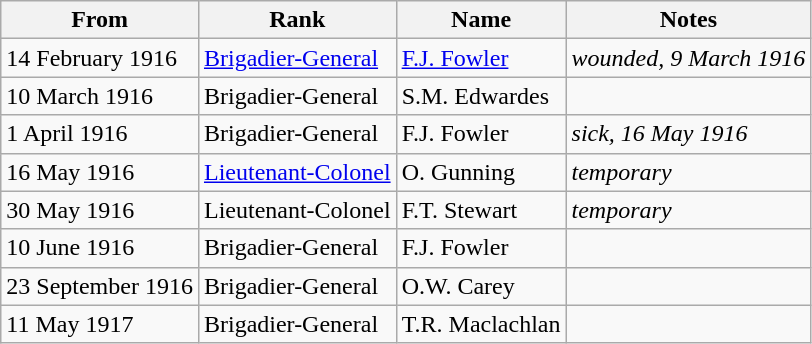<table class="wikitable">
<tr>
<th>From</th>
<th>Rank</th>
<th>Name</th>
<th>Notes</th>
</tr>
<tr>
<td>14 February 1916</td>
<td><a href='#'>Brigadier-General</a></td>
<td><a href='#'>F.J. Fowler</a></td>
<td><em>wounded, 9 March 1916</em></td>
</tr>
<tr>
<td>10 March 1916</td>
<td>Brigadier-General</td>
<td>S.M. Edwardes</td>
<td></td>
</tr>
<tr>
<td>1 April 1916</td>
<td>Brigadier-General</td>
<td>F.J. Fowler</td>
<td><em>sick, 16 May 1916</em></td>
</tr>
<tr>
<td>16 May 1916</td>
<td><a href='#'>Lieutenant-Colonel</a></td>
<td>O. Gunning</td>
<td><em>temporary</em></td>
</tr>
<tr>
<td>30 May 1916</td>
<td>Lieutenant-Colonel</td>
<td>F.T. Stewart</td>
<td><em>temporary</em></td>
</tr>
<tr>
<td>10 June 1916</td>
<td>Brigadier-General</td>
<td>F.J. Fowler</td>
<td></td>
</tr>
<tr>
<td>23 September 1916</td>
<td>Brigadier-General</td>
<td>O.W. Carey</td>
<td></td>
</tr>
<tr>
<td>11 May 1917</td>
<td>Brigadier-General</td>
<td>T.R. Maclachlan</td>
<td></td>
</tr>
</table>
